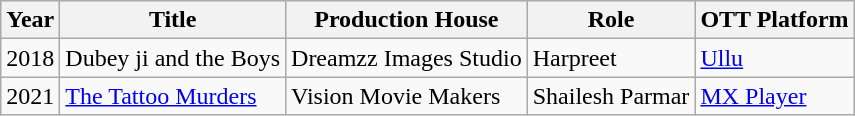<table class="wikitable sortable">
<tr>
<th>Year</th>
<th>Title</th>
<th>Production House</th>
<th>Role</th>
<th>OTT Platform</th>
</tr>
<tr>
<td>2018</td>
<td>Dubey ji and the Boys</td>
<td>Dreamzz Images Studio</td>
<td>Harpreet</td>
<td><a href='#'>Ullu</a></td>
</tr>
<tr>
<td rowspan="1">2021</td>
<td><a href='#'>The Tattoo Murders</a></td>
<td>Vision Movie Makers</td>
<td>Shailesh Parmar</td>
<td><a href='#'>MX Player</a></td>
</tr>
</table>
